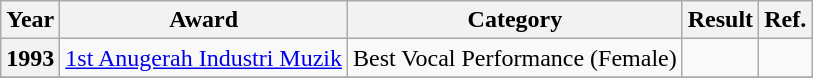<table class="wikitable sortable">
<tr>
<th scope="row">Year</th>
<th scope="row">Award</th>
<th scope="row">Category</th>
<th scope="row">Result</th>
<th scope="row">Ref.</th>
</tr>
<tr>
<th scope="row">1993</th>
<td><a href='#'>1st Anugerah Industri Muzik</a></td>
<td>Best Vocal Performance (Female)</td>
<td></td>
<td align="center"></td>
</tr>
<tr>
</tr>
</table>
